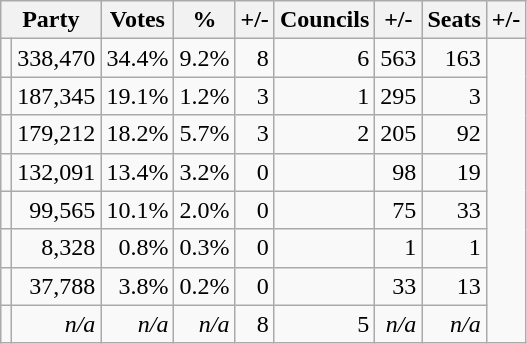<table class="wikitable" style="text-align:right;">
<tr>
<th colspan=2>Party</th>
<th scope="col">Votes</th>
<th scope="col">%</th>
<th scope="col">+/-</th>
<th scope="col">Councils</th>
<th scope="col">+/-</th>
<th scope="col">Seats</th>
<th scope="col">+/-</th>
</tr>
<tr>
<td></td>
<td>338,470</td>
<td>34.4%</td>
<td>9.2%</td>
<td>8</td>
<td>6</td>
<td>563</td>
<td>163</td>
</tr>
<tr>
<td></td>
<td>187,345</td>
<td>19.1%</td>
<td>1.2%</td>
<td>3</td>
<td>1</td>
<td>295</td>
<td>3</td>
</tr>
<tr>
<td></td>
<td>179,212</td>
<td>18.2%</td>
<td>5.7%</td>
<td>3</td>
<td>2</td>
<td>205</td>
<td>92</td>
</tr>
<tr>
<td></td>
<td>132,091</td>
<td>13.4%</td>
<td>3.2%</td>
<td>0</td>
<td></td>
<td>98</td>
<td>19</td>
</tr>
<tr>
<td></td>
<td>99,565</td>
<td>10.1%</td>
<td>2.0%</td>
<td>0</td>
<td></td>
<td>75</td>
<td>33</td>
</tr>
<tr>
<td></td>
<td>8,328</td>
<td>0.8%</td>
<td>0.3%</td>
<td>0</td>
<td></td>
<td>1</td>
<td>1</td>
</tr>
<tr>
<td></td>
<td>37,788</td>
<td>3.8%</td>
<td>0.2%</td>
<td>0</td>
<td></td>
<td>33</td>
<td>13</td>
</tr>
<tr>
<td></td>
<td><em>n/a</em></td>
<td><em>n/a</em></td>
<td><em>n/a</em></td>
<td>8</td>
<td>5</td>
<td><em>n/a</em></td>
<td><em>n/a</em></td>
</tr>
</table>
